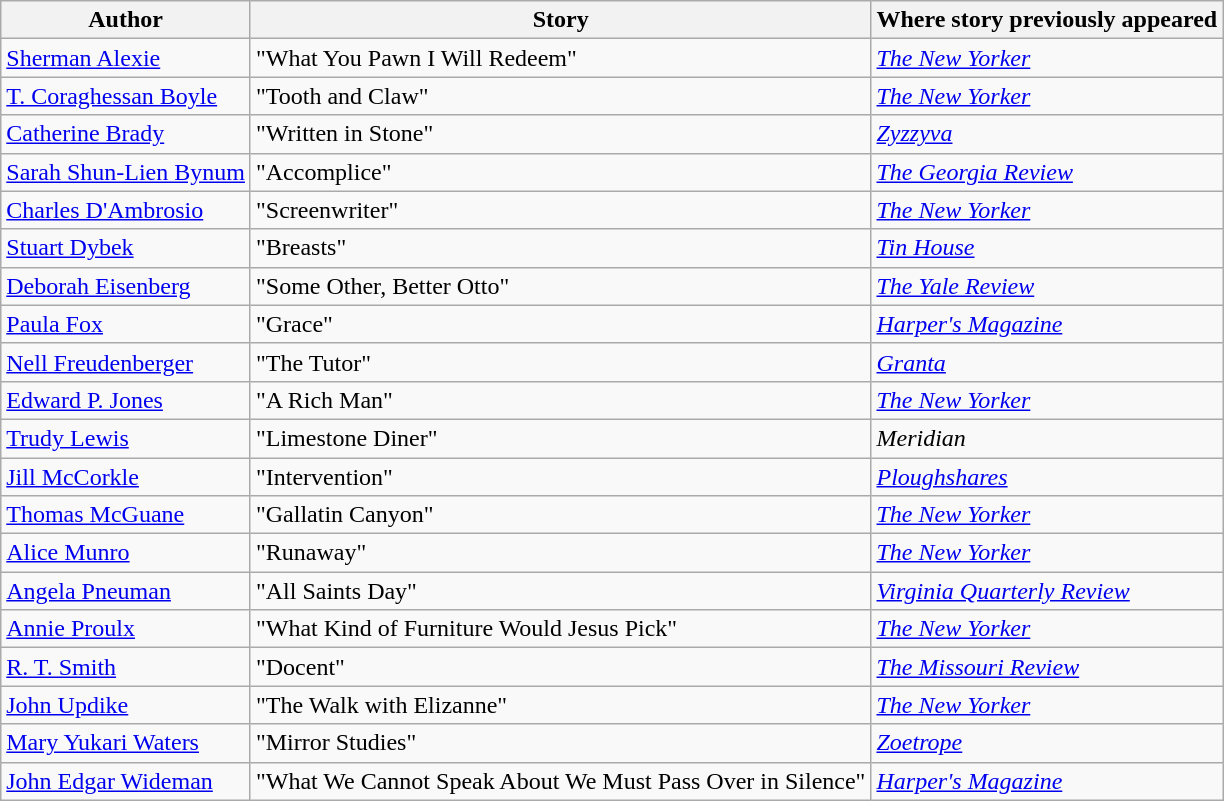<table class="wikitable">
<tr>
<th>Author</th>
<th>Story</th>
<th>Where story previously appeared</th>
</tr>
<tr>
<td><a href='#'>Sherman Alexie</a></td>
<td>"What You Pawn I Will Redeem"</td>
<td><em><a href='#'>The New Yorker</a></em></td>
</tr>
<tr>
<td><a href='#'>T. Coraghessan Boyle</a></td>
<td>"Tooth and Claw"</td>
<td><em><a href='#'>The New Yorker</a></em></td>
</tr>
<tr>
<td><a href='#'>Catherine Brady</a></td>
<td>"Written in Stone"</td>
<td><em><a href='#'>Zyzzyva</a></em></td>
</tr>
<tr>
<td><a href='#'>Sarah Shun-Lien Bynum</a></td>
<td>"Accomplice"</td>
<td><em><a href='#'>The Georgia Review</a></em></td>
</tr>
<tr>
<td><a href='#'>Charles D'Ambrosio</a></td>
<td>"Screenwriter"</td>
<td><em><a href='#'>The New Yorker</a></em></td>
</tr>
<tr>
<td><a href='#'>Stuart Dybek</a></td>
<td>"Breasts"</td>
<td><em><a href='#'>Tin House</a></em></td>
</tr>
<tr>
<td><a href='#'>Deborah Eisenberg</a></td>
<td>"Some Other, Better Otto"</td>
<td><em><a href='#'>The Yale Review</a></em></td>
</tr>
<tr>
<td><a href='#'>Paula Fox</a></td>
<td>"Grace"</td>
<td><em><a href='#'>Harper's Magazine</a></em></td>
</tr>
<tr>
<td><a href='#'>Nell Freudenberger</a></td>
<td>"The Tutor"</td>
<td><em><a href='#'>Granta</a></em></td>
</tr>
<tr>
<td><a href='#'>Edward P. Jones</a></td>
<td>"A Rich Man"</td>
<td><em><a href='#'>The New Yorker</a></em></td>
</tr>
<tr>
<td><a href='#'>Trudy Lewis</a></td>
<td>"Limestone Diner"</td>
<td><em>Meridian</em></td>
</tr>
<tr>
<td><a href='#'>Jill McCorkle</a></td>
<td>"Intervention"</td>
<td><em><a href='#'>Ploughshares</a></em></td>
</tr>
<tr>
<td><a href='#'>Thomas McGuane</a></td>
<td>"Gallatin Canyon"</td>
<td><em><a href='#'>The New Yorker</a></em></td>
</tr>
<tr>
<td><a href='#'>Alice Munro</a></td>
<td>"Runaway"</td>
<td><em><a href='#'>The New Yorker</a></em></td>
</tr>
<tr>
<td><a href='#'>Angela Pneuman</a></td>
<td>"All Saints Day"</td>
<td><em><a href='#'>Virginia Quarterly Review</a></em></td>
</tr>
<tr>
<td><a href='#'>Annie Proulx</a></td>
<td>"What Kind of Furniture Would Jesus Pick"</td>
<td><em><a href='#'>The New Yorker</a></em></td>
</tr>
<tr>
<td><a href='#'>R. T. Smith</a></td>
<td>"Docent"</td>
<td><em><a href='#'>The Missouri Review</a></em></td>
</tr>
<tr>
<td><a href='#'>John Updike</a></td>
<td>"The Walk with Elizanne"</td>
<td><em><a href='#'>The New Yorker</a></em></td>
</tr>
<tr>
<td><a href='#'>Mary Yukari Waters</a></td>
<td>"Mirror Studies"</td>
<td><em><a href='#'>Zoetrope</a></em></td>
</tr>
<tr>
<td><a href='#'>John Edgar Wideman</a></td>
<td>"What We Cannot Speak About We Must Pass Over in Silence"</td>
<td><em><a href='#'>Harper's Magazine</a></em></td>
</tr>
</table>
